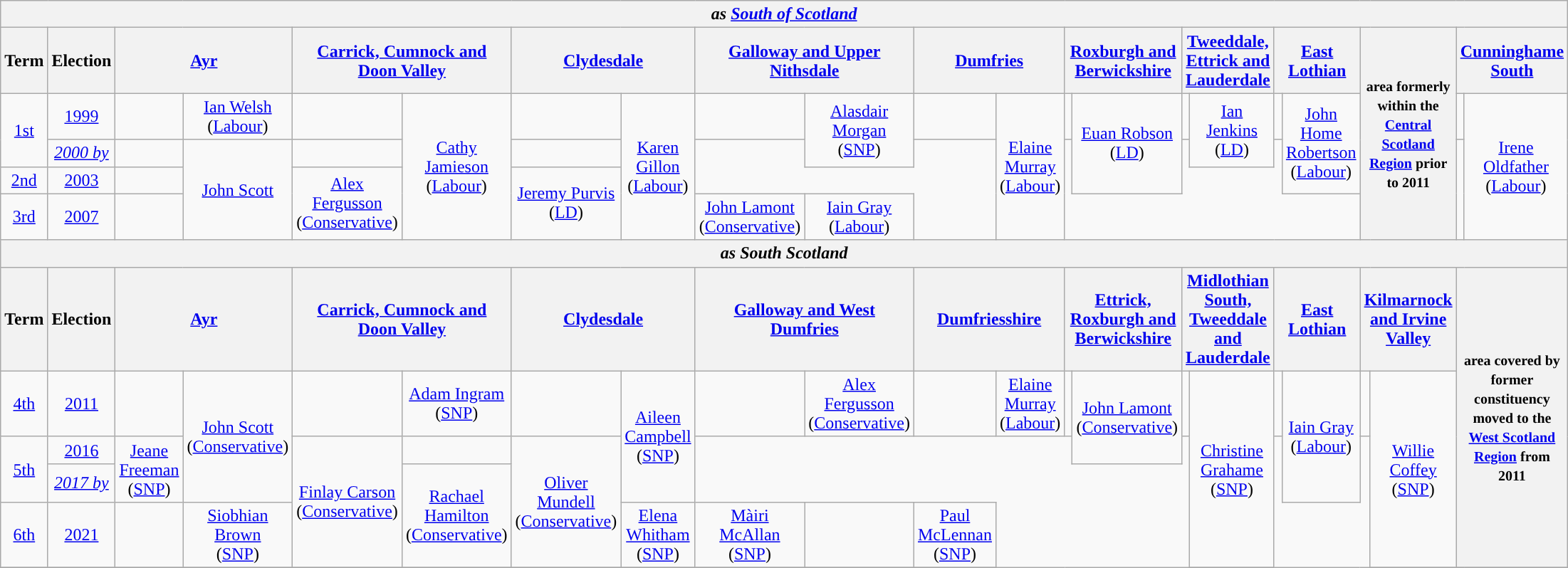<table class="wikitable" style="text-align:center">
<tr>
<th colspan="22"><em>as <a href='#'>South of Scotland</a></em></th>
</tr>
<tr>
<th>Term</th>
<th>Election</th>
<th colspan="2"><a href='#'>Ayr</a></th>
<th colspan="2"><a href='#'>Carrick, Cumnock and Doon Valley</a></th>
<th colspan="2"><a href='#'>Clydesdale</a></th>
<th colspan="2"><a href='#'>Galloway and Upper Nithsdale</a></th>
<th colspan="2"><a href='#'>Dumfries</a></th>
<th colspan="2"><a href='#'>Roxburgh and Berwickshire</a></th>
<th colspan="2"><a href='#'>Tweeddale, Ettrick and Lauderdale</a></th>
<th colspan="2"><a href='#'>East Lothian</a></th>
<th colspan="2" rowspan="5"><small>area formerly within the <a href='#'>Central Scotland Region</a> prior to 2011</small></th>
<th colspan="2"><a href='#'>Cunninghame South</a></th>
</tr>
<tr>
<td rowspan="2"><a href='#'>1st</a></td>
<td rowspan="1"><a href='#'>1999</a></td>
<td style="color:inherit;background:"></td>
<td><a href='#'>Ian Welsh</a><br>(<a href='#'>Labour</a>)</td>
<td></td>
<td rowspan="4"><a href='#'>Cathy Jamieson</a><br>(<a href='#'>Labour</a>)</td>
<td></td>
<td rowspan="4"><a href='#'>Karen Gillon</a><br>(<a href='#'>Labour</a>)</td>
<td></td>
<td rowspan="2"><a href='#'>Alasdair Morgan</a><br>(<a href='#'>SNP</a>)</td>
<td></td>
<td rowspan="4"><a href='#'>Elaine Murray</a><br>(<a href='#'>Labour</a>)</td>
<td></td>
<td rowspan="3"><a href='#'>Euan Robson</a><br>(<a href='#'>LD</a>)</td>
<td></td>
<td rowspan="2"><a href='#'>Ian Jenkins</a><br>(<a href='#'>LD</a>)</td>
<td></td>
<td rowspan="3"><a href='#'>John Home Robertson</a><br>(<a href='#'>Labour</a>)</td>
<td></td>
<td rowspan="4"><a href='#'>Irene Oldfather</a><br>(<a href='#'>Labour</a>)</td>
</tr>
<tr>
<td rowspan="1"><a href='#'><em>2000 by</em></a></td>
<td></td>
<td rowspan="3"><a href='#'>John Scott</a><br></td>
</tr>
<tr>
<td><a href='#'>2nd</a></td>
<td><a href='#'>2003</a></td>
<td></td>
<td rowspan="2"><a href='#'>Alex Fergusson</a><br>(<a href='#'>Conservative</a>)</td>
<td rowspan="2"><a href='#'>Jeremy Purvis</a><br>(<a href='#'>LD</a>)</td>
</tr>
<tr>
<td><a href='#'>3rd</a></td>
<td><a href='#'>2007</a></td>
<td style="color:inherit;background:"></td>
<td><a href='#'>John Lamont</a><br>(<a href='#'>Conservative</a>)</td>
<td><a href='#'>Iain Gray</a><br>(<a href='#'>Labour</a>)</td>
</tr>
<tr>
<th colspan="22"><em>as South Scotland</em></th>
</tr>
<tr>
<th>Term</th>
<th>Election</th>
<th colspan="2"><a href='#'>Ayr</a></th>
<th colspan="2"><a href='#'>Carrick, Cumnock and Doon Valley</a></th>
<th colspan="2"><a href='#'>Clydesdale</a></th>
<th colspan="2"><a href='#'>Galloway and West Dumfries</a></th>
<th colspan="2"><a href='#'>Dumfriesshire</a></th>
<th colspan="2"><a href='#'>Ettrick, Roxburgh and Berwickshire</a></th>
<th colspan="2"><a href='#'>Midlothian South, Tweeddale and Lauderdale</a></th>
<th colspan="2"><a href='#'>East Lothian</a></th>
<th colspan="2"><a href='#'>Kilmarnock and Irvine Valley</a></th>
<th colspan="2" rowspan="5"><small>area covered by former constituency moved to the <a href='#'>West Scotland Region</a> from 2011</small></th>
</tr>
<tr>
<td><a href='#'>4th</a></td>
<td><a href='#'>2011</a></td>
<td></td>
<td rowspan="3"><a href='#'>John Scott</a><br>(<a href='#'>Conservative</a>)</td>
<td></td>
<td><a href='#'>Adam Ingram</a><br>(<a href='#'>SNP</a>)</td>
<td></td>
<td rowspan="3"><a href='#'>Aileen Campbell</a><br>(<a href='#'>SNP</a>)</td>
<td></td>
<td><a href='#'>Alex Fergusson</a><br>(<a href='#'>Conservative</a>)</td>
<td style="color:inherit;background:"></td>
<td rowspan="1"><a href='#'>Elaine Murray</a><br>(<a href='#'>Labour</a>)</td>
<td></td>
<td rowspan="2"><a href='#'>John Lamont</a><br>(<a href='#'>Conservative</a>)</td>
<td></td>
<td rowspan="4"><a href='#'>Christine Grahame</a><br>(<a href='#'>SNP</a>)</td>
<td></td>
<td rowspan="3"><a href='#'>Iain Gray</a><br>(<a href='#'>Labour</a>)</td>
<td></td>
<td rowspan="4"><a href='#'>Willie Coffey</a><br>(<a href='#'>SNP</a>)</td>
</tr>
<tr>
<td rowspan="2"><a href='#'>5th</a></td>
<td><a href='#'>2016</a></td>
<td rowspan="2"><a href='#'>Jeane Freeman</a><br>(<a href='#'>SNP</a>)</td>
<td rowspan="3"><a href='#'>Finlay Carson</a><br>(<a href='#'>Conservative</a>)</td>
<td></td>
<td rowspan="3"><a href='#'>Oliver Mundell</a><br>(<a href='#'>Conservative</a>)</td>
</tr>
<tr>
<td rowspan="1"><a href='#'><em>2017 by</em></a></td>
<td rowspan="2"><a href='#'>Rachael Hamilton</a><br>(<a href='#'>Conservative</a>)</td>
</tr>
<tr>
<td><a href='#'>6th</a></td>
<td><a href='#'>2021</a></td>
<td></td>
<td rowspan="1"><a href='#'>Siobhian Brown</a><br>(<a href='#'>SNP</a>)</td>
<td rowspan="1"><a href='#'>Elena Whitham</a><br>(<a href='#'>SNP</a>)</td>
<td rowspan="1"><a href='#'>Màiri McAllan</a><br>(<a href='#'>SNP</a>)</td>
<td></td>
<td rowspan="1"><a href='#'>Paul McLennan</a><br>(<a href='#'>SNP</a>)</td>
</tr>
<tr>
</tr>
</table>
